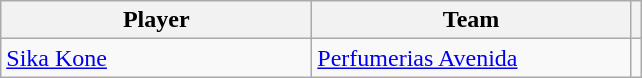<table class="wikitable" style="text-align: center;">
<tr>
<th style="width:200px;">Player</th>
<th style="width:205px;">Team</th>
<th></th>
</tr>
<tr>
<td align=left> <a href='#'>Sika Kone</a></td>
<td align=left> <a href='#'>Perfumerias Avenida</a></td>
<td></td>
</tr>
</table>
